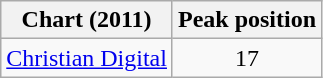<table class="wikitable sortable">
<tr>
<th>Chart (2011)</th>
<th>Peak position</th>
</tr>
<tr>
<td><a href='#'>Christian Digital</a></td>
<td align="center">17</td>
</tr>
</table>
